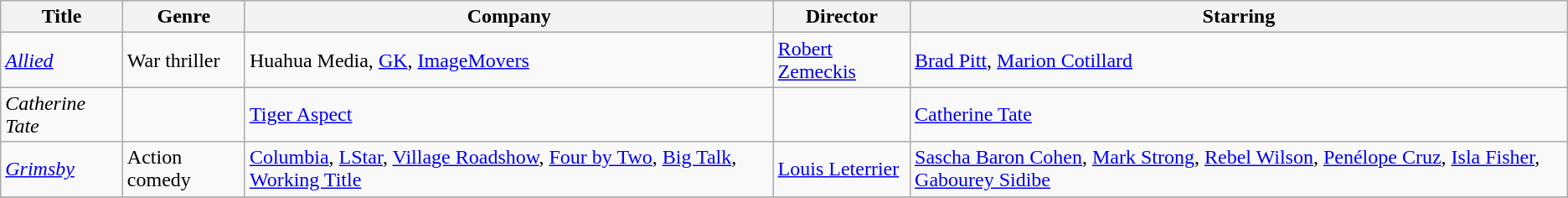<table class="wikitable unsortable">
<tr>
<th>Title</th>
<th>Genre</th>
<th>Company</th>
<th>Director</th>
<th>Starring</th>
</tr>
<tr>
<td><em><a href='#'>Allied</a></em></td>
<td>War thriller</td>
<td>Huahua Media, <a href='#'>GK</a>, <a href='#'>ImageMovers</a></td>
<td><a href='#'>Robert Zemeckis</a></td>
<td><a href='#'>Brad Pitt</a>, <a href='#'>Marion Cotillard</a></td>
</tr>
<tr>
<td><em>Catherine Tate</em></td>
<td></td>
<td><a href='#'>Tiger Aspect</a></td>
<td></td>
<td><a href='#'>Catherine Tate</a></td>
</tr>
<tr>
<td><em><a href='#'>Grimsby</a></em></td>
<td>Action comedy</td>
<td><a href='#'>Columbia</a>, <a href='#'>LStar</a>, <a href='#'>Village Roadshow</a>, <a href='#'>Four by Two</a>, <a href='#'>Big Talk</a>, <a href='#'>Working Title</a></td>
<td><a href='#'>Louis Leterrier</a></td>
<td><a href='#'>Sascha Baron Cohen</a>, <a href='#'>Mark Strong</a>, <a href='#'>Rebel Wilson</a>, <a href='#'>Penélope Cruz</a>, <a href='#'>Isla Fisher</a>, <a href='#'>Gabourey Sidibe</a></td>
</tr>
<tr>
</tr>
</table>
